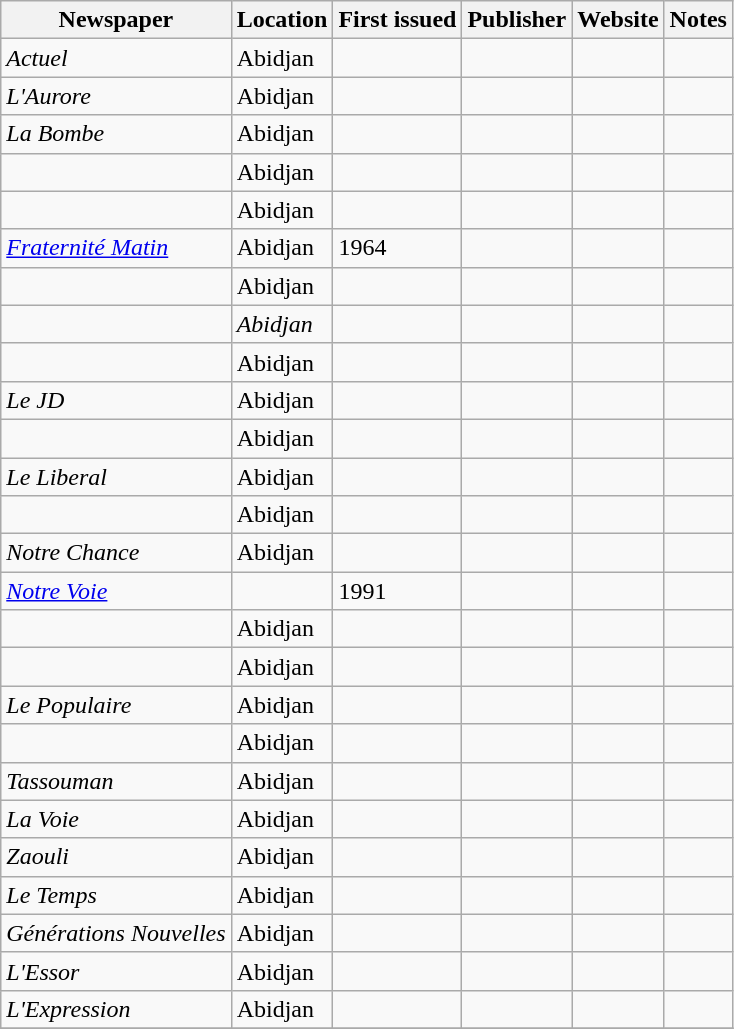<table class="wikitable sortable">
<tr>
<th>Newspaper</th>
<th>Location</th>
<th>First issued</th>
<th>Publisher</th>
<th>Website</th>
<th>Notes</th>
</tr>
<tr>
<td><em>Actuel</em> </td>
<td>Abidjan</td>
<td></td>
<td></td>
<td></td>
<td></td>
</tr>
<tr>
<td><em>L'Aurore</em> </td>
<td>Abidjan</td>
<td></td>
<td></td>
<td></td>
<td></td>
</tr>
<tr>
<td><em>La Bombe</em> </td>
<td>Abidjan</td>
<td></td>
<td></td>
<td></td>
<td></td>
</tr>
<tr>
<td><em></em></td>
<td>Abidjan</td>
<td></td>
<td></td>
<td></td>
<td></td>
</tr>
<tr>
<td><em></em> </td>
<td>Abidjan</td>
<td></td>
<td></td>
<td></td>
<td></td>
</tr>
<tr>
<td><em><a href='#'>Fraternité Matin</a></em> </td>
<td>Abidjan</td>
<td>1964</td>
<td></td>
<td></td>
<td></td>
</tr>
<tr>
<td><em></em> </td>
<td>Abidjan</td>
<td></td>
<td></td>
<td></td>
<td></td>
</tr>
<tr>
<td><em></em> </td>
<td><em>Abidjan</em></td>
<td></td>
<td></td>
<td></td>
<td></td>
</tr>
<tr>
<td><em></em> </td>
<td>Abidjan</td>
<td></td>
<td></td>
<td></td>
<td></td>
</tr>
<tr>
<td><em>Le JD</em> </td>
<td>Abidjan</td>
<td></td>
<td></td>
<td></td>
<td></td>
</tr>
<tr>
<td><em></em> </td>
<td>Abidjan</td>
<td></td>
<td></td>
<td></td>
<td></td>
</tr>
<tr>
<td><em>Le Liberal</em> </td>
<td>Abidjan</td>
<td></td>
<td></td>
<td></td>
<td></td>
</tr>
<tr>
<td><em></em> </td>
<td>Abidjan</td>
<td></td>
<td></td>
<td></td>
<td></td>
</tr>
<tr>
<td><em>Notre Chance</em> </td>
<td>Abidjan</td>
<td></td>
<td></td>
<td></td>
<td></td>
</tr>
<tr>
<td><em><a href='#'>Notre Voie</a></em> </td>
<td></td>
<td>1991</td>
<td></td>
<td></td>
<td></td>
</tr>
<tr>
<td><em></em> </td>
<td>Abidjan</td>
<td></td>
<td></td>
<td></td>
<td></td>
</tr>
<tr>
<td><em></em> </td>
<td>Abidjan</td>
<td></td>
<td></td>
<td></td>
<td></td>
</tr>
<tr>
<td><em>Le Populaire</em> </td>
<td>Abidjan</td>
<td></td>
<td></td>
<td></td>
<td></td>
</tr>
<tr>
<td><em></em> </td>
<td>Abidjan</td>
<td></td>
<td></td>
<td></td>
<td></td>
</tr>
<tr>
<td><em>Tassouman</em> </td>
<td>Abidjan</td>
<td></td>
<td></td>
<td></td>
<td></td>
</tr>
<tr>
<td><em>La Voie</em> </td>
<td>Abidjan</td>
<td></td>
<td></td>
<td></td>
<td></td>
</tr>
<tr>
<td><em>Zaouli</em></td>
<td>Abidjan</td>
<td></td>
<td></td>
<td></td>
<td></td>
</tr>
<tr>
<td><em>Le Temps</em></td>
<td>Abidjan</td>
<td></td>
<td></td>
<td></td>
<td></td>
</tr>
<tr>
<td><em>Générations Nouvelles</em></td>
<td>Abidjan</td>
<td></td>
<td></td>
<td></td>
<td></td>
</tr>
<tr>
<td><em>L'Essor</em></td>
<td>Abidjan</td>
<td></td>
<td></td>
<td></td>
<td></td>
</tr>
<tr>
<td><em>L'Expression</em></td>
<td>Abidjan</td>
<td></td>
<td></td>
<td></td>
<td></td>
</tr>
<tr>
</tr>
</table>
